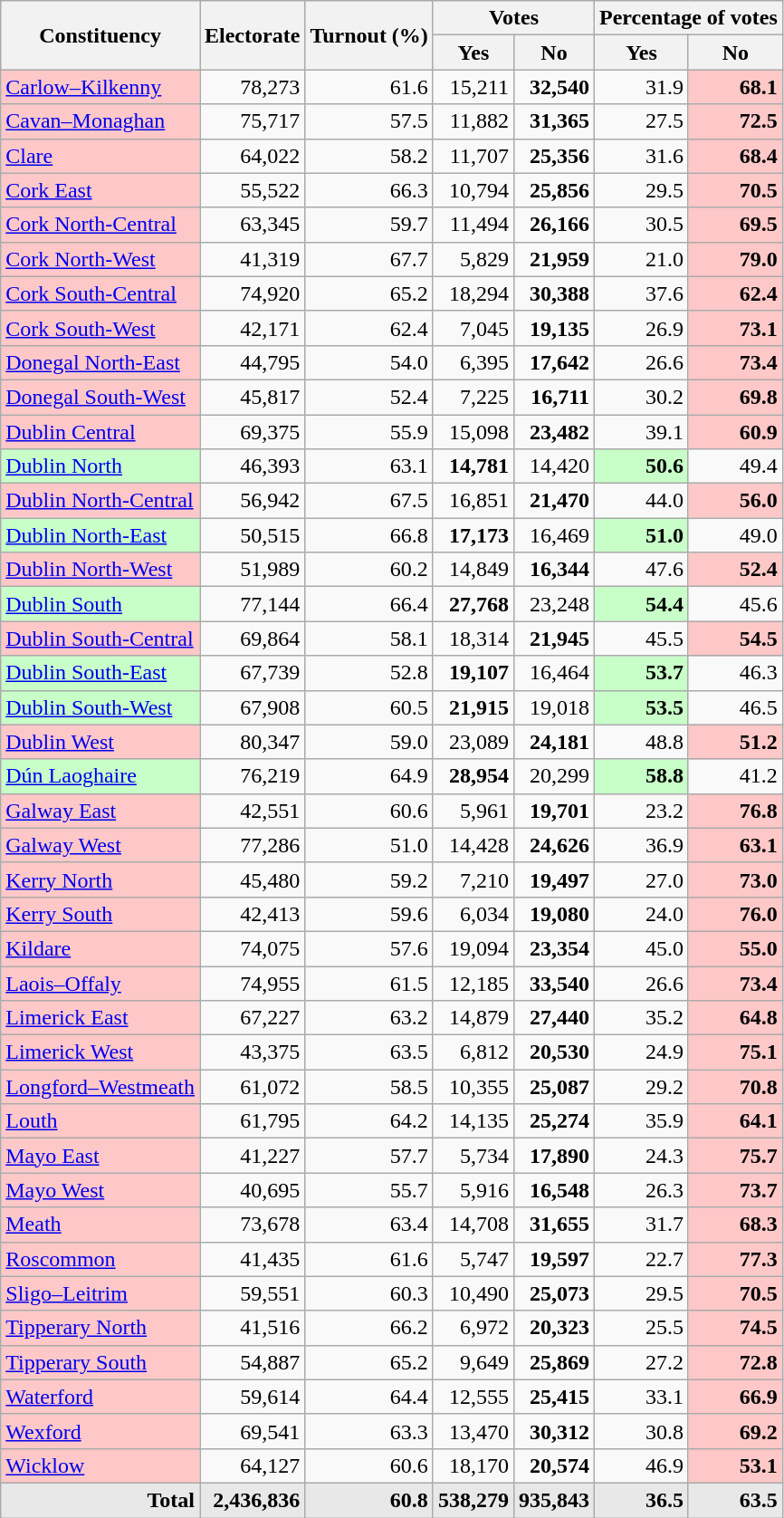<table class="wikitable sortable"  style="text-align: right;">
<tr>
<th rowspan=2>Constituency</th>
<th rowspan=2>Electorate</th>
<th rowspan=2>Turnout (%)</th>
<th colspan=2>Votes</th>
<th colspan=2>Percentage of votes</th>
</tr>
<tr>
<th>Yes</th>
<th>No</th>
<th>Yes</th>
<th>No</th>
</tr>
<tr>
<td style="background:#ffc8c8; text-align: left;"><a href='#'>Carlow–Kilkenny</a></td>
<td>78,273</td>
<td>61.6</td>
<td>15,211</td>
<td><strong>32,540</strong></td>
<td>31.9</td>
<td style="background:#ffc8c8;"><strong>68.1</strong></td>
</tr>
<tr>
<td style="background:#ffc8c8; text-align: left;"><a href='#'>Cavan–Monaghan</a></td>
<td>75,717</td>
<td>57.5</td>
<td>11,882</td>
<td><strong>31,365</strong></td>
<td>27.5</td>
<td style="background:#ffc8c8;"><strong>72.5</strong></td>
</tr>
<tr>
<td style="background:#ffc8c8; text-align: left;"><a href='#'>Clare</a></td>
<td>64,022</td>
<td>58.2</td>
<td>11,707</td>
<td><strong>25,356</strong></td>
<td>31.6</td>
<td style="background:#ffc8c8;"><strong>68.4</strong></td>
</tr>
<tr>
<td style="background:#ffc8c8; text-align: left;"><a href='#'>Cork East</a></td>
<td>55,522</td>
<td>66.3</td>
<td>10,794</td>
<td><strong>25,856</strong></td>
<td>29.5</td>
<td style="background:#ffc8c8;"><strong>70.5</strong></td>
</tr>
<tr>
<td style="background:#ffc8c8; text-align: left;"><a href='#'>Cork North-Central</a></td>
<td>63,345</td>
<td>59.7</td>
<td>11,494</td>
<td><strong>26,166</strong></td>
<td>30.5</td>
<td style="background:#ffc8c8;"><strong>69.5</strong></td>
</tr>
<tr>
<td style="background:#ffc8c8; text-align: left;"><a href='#'>Cork North-West</a></td>
<td>41,319</td>
<td>67.7</td>
<td>5,829</td>
<td><strong>21,959</strong></td>
<td>21.0</td>
<td style="background:#ffc8c8;"><strong>79.0</strong></td>
</tr>
<tr>
<td style="background:#ffc8c8; text-align: left;"><a href='#'>Cork South-Central</a></td>
<td>74,920</td>
<td>65.2</td>
<td>18,294</td>
<td><strong>30,388</strong></td>
<td>37.6</td>
<td style="background:#ffc8c8;"><strong>62.4</strong></td>
</tr>
<tr>
<td style="background:#ffc8c8; text-align: left;"><a href='#'>Cork South-West</a></td>
<td>42,171</td>
<td>62.4</td>
<td>7,045</td>
<td><strong>19,135</strong></td>
<td>26.9</td>
<td style="background:#ffc8c8;"><strong>73.1</strong></td>
</tr>
<tr>
<td style="background:#ffc8c8; text-align: left;"><a href='#'>Donegal North-East</a></td>
<td>44,795</td>
<td>54.0</td>
<td>6,395</td>
<td><strong>17,642</strong></td>
<td>26.6</td>
<td style="background:#ffc8c8;"><strong>73.4</strong></td>
</tr>
<tr>
<td style="background:#ffc8c8; text-align: left;"><a href='#'>Donegal South-West</a></td>
<td>45,817</td>
<td>52.4</td>
<td>7,225</td>
<td><strong>16,711</strong></td>
<td>30.2</td>
<td style="background:#ffc8c8;"><strong>69.8</strong></td>
</tr>
<tr>
<td style="background:#ffc8c8; text-align: left;"><a href='#'>Dublin Central</a></td>
<td>69,375</td>
<td>55.9</td>
<td>15,098</td>
<td><strong>23,482</strong></td>
<td>39.1</td>
<td style="background:#ffc8c8;"><strong>60.9</strong></td>
</tr>
<tr>
<td style="background:#c8ffc8; text-align: left;"><a href='#'>Dublin North</a></td>
<td>46,393</td>
<td>63.1</td>
<td><strong>14,781</strong></td>
<td>14,420</td>
<td style="background:#c8ffc8;"><strong>50.6</strong></td>
<td>49.4</td>
</tr>
<tr>
<td style="background:#ffc8c8; text-align: left;"><a href='#'>Dublin North-Central</a></td>
<td>56,942</td>
<td>67.5</td>
<td>16,851</td>
<td><strong>21,470</strong></td>
<td>44.0</td>
<td style="background:#ffc8c8;"><strong>56.0</strong></td>
</tr>
<tr>
<td style="background:#c8ffc8; text-align: left;"><a href='#'>Dublin North-East</a></td>
<td>50,515</td>
<td>66.8</td>
<td><strong>17,173</strong></td>
<td>16,469</td>
<td style="background:#c8ffc8;"><strong>51.0</strong></td>
<td>49.0</td>
</tr>
<tr>
<td style="background:#ffc8c8; text-align: left;"><a href='#'>Dublin North-West</a></td>
<td>51,989</td>
<td>60.2</td>
<td>14,849</td>
<td><strong>16,344</strong></td>
<td>47.6</td>
<td style="background:#ffc8c8;"><strong>52.4</strong></td>
</tr>
<tr>
<td style="background:#c8ffc8; text-align: left;"><a href='#'>Dublin South</a></td>
<td>77,144</td>
<td>66.4</td>
<td><strong>27,768</strong></td>
<td>23,248</td>
<td style="background:#c8ffc8;"><strong>54.4</strong></td>
<td>45.6</td>
</tr>
<tr>
<td style="background:#ffc8c8; text-align: left;"><a href='#'>Dublin South-Central</a></td>
<td>69,864</td>
<td>58.1</td>
<td>18,314</td>
<td><strong>21,945</strong></td>
<td>45.5</td>
<td style="background:#ffc8c8;"><strong>54.5</strong></td>
</tr>
<tr>
<td style="background:#c8ffc8; text-align: left;"><a href='#'>Dublin South-East</a></td>
<td>67,739</td>
<td>52.8</td>
<td><strong>19,107</strong></td>
<td>16,464</td>
<td style="background:#c8ffc8;"><strong>53.7</strong></td>
<td>46.3</td>
</tr>
<tr>
<td style="background:#c8ffc8; text-align: left;"><a href='#'>Dublin South-West</a></td>
<td>67,908</td>
<td>60.5</td>
<td><strong>21,915</strong></td>
<td>19,018</td>
<td style="background:#c8ffc8;"><strong>53.5</strong></td>
<td>46.5</td>
</tr>
<tr>
<td style="background:#ffc8c8; text-align: left;"><a href='#'>Dublin West</a></td>
<td>80,347</td>
<td>59.0</td>
<td>23,089</td>
<td><strong>24,181</strong></td>
<td>48.8</td>
<td style="background:#ffc8c8;"><strong>51.2</strong></td>
</tr>
<tr>
<td style="background:#c8ffc8; text-align: left;"><a href='#'>Dún Laoghaire</a></td>
<td>76,219</td>
<td>64.9</td>
<td><strong>28,954</strong></td>
<td>20,299</td>
<td style="background:#c8ffc8;"><strong>58.8</strong></td>
<td>41.2</td>
</tr>
<tr>
<td style="background:#ffc8c8; text-align: left;"><a href='#'>Galway East</a></td>
<td>42,551</td>
<td>60.6</td>
<td>5,961</td>
<td><strong>19,701</strong></td>
<td>23.2</td>
<td style="background:#ffc8c8;"><strong>76.8</strong></td>
</tr>
<tr>
<td style="background:#ffc8c8; text-align: left;"><a href='#'>Galway West</a></td>
<td>77,286</td>
<td>51.0</td>
<td>14,428</td>
<td><strong>24,626</strong></td>
<td>36.9</td>
<td style="background:#ffc8c8;"><strong>63.1</strong></td>
</tr>
<tr>
<td style="background:#ffc8c8; text-align: left;"><a href='#'>Kerry North</a></td>
<td>45,480</td>
<td>59.2</td>
<td>7,210</td>
<td><strong>19,497</strong></td>
<td>27.0</td>
<td style="background:#ffc8c8;"><strong>73.0</strong></td>
</tr>
<tr>
<td style="background:#ffc8c8; text-align: left;"><a href='#'>Kerry South</a></td>
<td>42,413</td>
<td>59.6</td>
<td>6,034</td>
<td><strong>19,080</strong></td>
<td>24.0</td>
<td style="background:#ffc8c8;"><strong>76.0</strong></td>
</tr>
<tr>
<td style="background:#ffc8c8; text-align: left;"><a href='#'>Kildare</a></td>
<td>74,075</td>
<td>57.6</td>
<td>19,094</td>
<td><strong>23,354</strong></td>
<td>45.0</td>
<td style="background:#ffc8c8;"><strong>55.0</strong></td>
</tr>
<tr>
<td style="background:#ffc8c8; text-align: left;"><a href='#'>Laois–Offaly</a></td>
<td>74,955</td>
<td>61.5</td>
<td>12,185</td>
<td><strong>33,540</strong></td>
<td>26.6</td>
<td style="background:#ffc8c8;"><strong>73.4</strong></td>
</tr>
<tr>
<td style="background:#ffc8c8; text-align: left;"><a href='#'>Limerick East</a></td>
<td>67,227</td>
<td>63.2</td>
<td>14,879</td>
<td><strong>27,440</strong></td>
<td>35.2</td>
<td style="background:#ffc8c8;"><strong>64.8</strong></td>
</tr>
<tr>
<td style="background:#ffc8c8; text-align: left;"><a href='#'>Limerick West</a></td>
<td>43,375</td>
<td>63.5</td>
<td>6,812</td>
<td><strong>20,530</strong></td>
<td>24.9</td>
<td style="background:#ffc8c8;"><strong>75.1</strong></td>
</tr>
<tr>
<td style="background:#ffc8c8; text-align: left;"><a href='#'>Longford–Westmeath</a></td>
<td>61,072</td>
<td>58.5</td>
<td>10,355</td>
<td><strong>25,087</strong></td>
<td>29.2</td>
<td style="background:#ffc8c8;"><strong>70.8</strong></td>
</tr>
<tr>
<td style="background:#ffc8c8; text-align: left;"><a href='#'>Louth</a></td>
<td>61,795</td>
<td>64.2</td>
<td>14,135</td>
<td><strong>25,274</strong></td>
<td>35.9</td>
<td style="background:#ffc8c8;"><strong>64.1</strong></td>
</tr>
<tr>
<td style="background:#ffc8c8; text-align: left;"><a href='#'>Mayo East</a></td>
<td>41,227</td>
<td>57.7</td>
<td>5,734</td>
<td><strong>17,890</strong></td>
<td>24.3</td>
<td style="background:#ffc8c8;"><strong>75.7</strong></td>
</tr>
<tr>
<td style="background:#ffc8c8; text-align: left;"><a href='#'>Mayo West</a></td>
<td>40,695</td>
<td>55.7</td>
<td>5,916</td>
<td><strong>16,548</strong></td>
<td>26.3</td>
<td style="background:#ffc8c8;"><strong>73.7</strong></td>
</tr>
<tr>
<td style="background:#ffc8c8; text-align: left;"><a href='#'>Meath</a></td>
<td>73,678</td>
<td>63.4</td>
<td>14,708</td>
<td><strong>31,655</strong></td>
<td>31.7</td>
<td style="background:#ffc8c8;"><strong>68.3</strong></td>
</tr>
<tr>
<td style="background:#ffc8c8; text-align: left;"><a href='#'>Roscommon</a></td>
<td>41,435</td>
<td>61.6</td>
<td>5,747</td>
<td><strong>19,597</strong></td>
<td>22.7</td>
<td style="background:#ffc8c8;"><strong>77.3</strong></td>
</tr>
<tr>
<td style="background:#ffc8c8; text-align: left;"><a href='#'>Sligo–Leitrim</a></td>
<td>59,551</td>
<td>60.3</td>
<td>10,490</td>
<td><strong>25,073</strong></td>
<td>29.5</td>
<td style="background:#ffc8c8;"><strong>70.5</strong></td>
</tr>
<tr>
<td style="background:#ffc8c8; text-align: left;"><a href='#'>Tipperary North</a></td>
<td>41,516</td>
<td>66.2</td>
<td>6,972</td>
<td><strong>20,323</strong></td>
<td>25.5</td>
<td style="background:#ffc8c8;"><strong>74.5</strong></td>
</tr>
<tr>
<td style="background:#ffc8c8; text-align: left;"><a href='#'>Tipperary South</a></td>
<td>54,887</td>
<td>65.2</td>
<td>9,649</td>
<td><strong>25,869</strong></td>
<td>27.2</td>
<td style="background:#ffc8c8;"><strong>72.8</strong></td>
</tr>
<tr>
<td style="background:#ffc8c8; text-align: left;"><a href='#'>Waterford</a></td>
<td>59,614</td>
<td>64.4</td>
<td>12,555</td>
<td><strong>25,415</strong></td>
<td>33.1</td>
<td style="background:#ffc8c8;"><strong>66.9</strong></td>
</tr>
<tr>
<td style="background:#ffc8c8; text-align: left;"><a href='#'>Wexford</a></td>
<td>69,541</td>
<td>63.3</td>
<td>13,470</td>
<td><strong>30,312</strong></td>
<td>30.8</td>
<td style="background:#ffc8c8;"><strong>69.2</strong></td>
</tr>
<tr>
<td style="background:#ffc8c8; text-align: left;"><a href='#'>Wicklow</a></td>
<td>64,127</td>
<td>60.6</td>
<td>18,170</td>
<td><strong>20,574</strong></td>
<td>46.9</td>
<td style="background:#ffc8c8;"><strong>53.1</strong></td>
</tr>
<tr class="sortbottom" style="font-weight:bold; background:rgb(232,232,232);">
<td>Total</td>
<td>2,436,836</td>
<td>60.8</td>
<td>538,279</td>
<td>935,843</td>
<td>36.5</td>
<td>63.5</td>
</tr>
</table>
